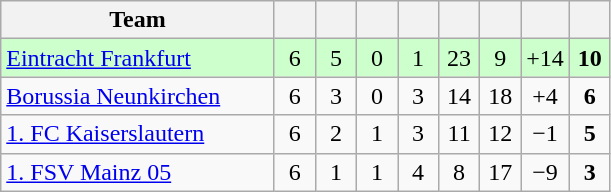<table class="wikitable" style="text-align: center;">
<tr>
<th width=175>Team</th>
<th width=20></th>
<th width=20></th>
<th width=20></th>
<th width=20></th>
<th width=20></th>
<th width=20></th>
<th width=20></th>
<th width=20></th>
</tr>
<tr bgcolor="#ccffcc">
<td align=left><a href='#'>Eintracht Frankfurt</a></td>
<td>6</td>
<td>5</td>
<td>0</td>
<td>1</td>
<td>23</td>
<td>9</td>
<td>+14</td>
<td><strong>10</strong></td>
</tr>
<tr>
<td align=left><a href='#'>Borussia Neunkirchen</a></td>
<td>6</td>
<td>3</td>
<td>0</td>
<td>3</td>
<td>14</td>
<td>18</td>
<td>+4</td>
<td><strong>6</strong></td>
</tr>
<tr>
<td align=left><a href='#'>1. FC Kaiserslautern</a></td>
<td>6</td>
<td>2</td>
<td>1</td>
<td>3</td>
<td>11</td>
<td>12</td>
<td>−1</td>
<td><strong>5</strong></td>
</tr>
<tr>
<td align=left><a href='#'>1. FSV Mainz 05</a></td>
<td>6</td>
<td>1</td>
<td>1</td>
<td>4</td>
<td>8</td>
<td>17</td>
<td>−9</td>
<td><strong>3</strong></td>
</tr>
</table>
